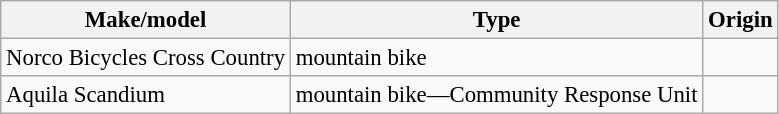<table class="wikitable" style="font-size: 95%;" |>
<tr>
<th>Make/model</th>
<th>Type</th>
<th>Origin</th>
</tr>
<tr>
<td>Norco Bicycles Cross Country</td>
<td>mountain bike</td>
<td></td>
</tr>
<tr>
<td>Aquila Scandium</td>
<td>mountain bike—Community Response Unit</td>
<td></td>
</tr>
</table>
